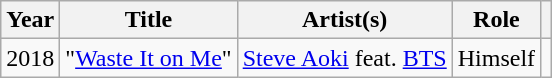<table class="wikitable">
<tr>
<th>Year</th>
<th>Title</th>
<th>Artist(s)</th>
<th>Role</th>
<th></th>
</tr>
<tr>
<td>2018</td>
<td>"<a href='#'>Waste It on Me</a>"</td>
<td><a href='#'>Steve Aoki</a> feat. <a href='#'>BTS</a></td>
<td>Himself</td>
<td style="text-align:center;"></td>
</tr>
</table>
